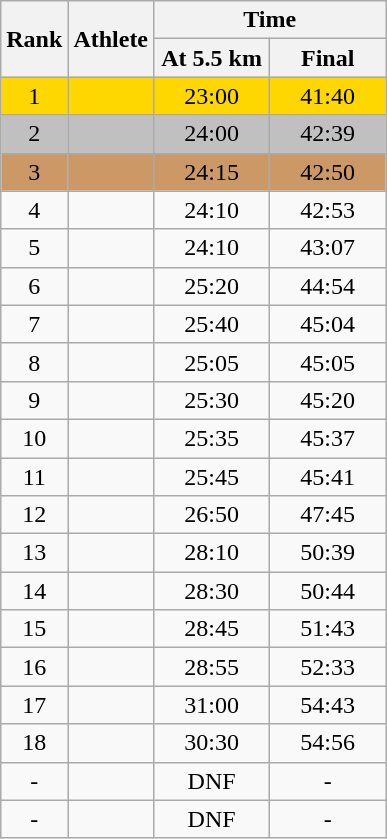<table class="wikitable" style="text-align:center">
<tr>
<th rowspan=2>Rank</th>
<th rowspan=2>Athlete</th>
<th colspan=2>Time</th>
</tr>
<tr>
<th width=70>At 5.5 km</th>
<th width=70>Final</th>
</tr>
<tr bgcolor=gold>
<td>1</td>
<td align=left></td>
<td>23:00</td>
<td>41:40</td>
</tr>
<tr bgcolor=silver>
<td>2</td>
<td align=left></td>
<td>24:00</td>
<td>42:39</td>
</tr>
<tr bgcolor=#CC9966>
<td>3</td>
<td align=left></td>
<td>24:15</td>
<td>42:50</td>
</tr>
<tr>
<td>4</td>
<td align=left></td>
<td>24:10</td>
<td>42:53</td>
</tr>
<tr>
<td>5</td>
<td align=left></td>
<td>24:10</td>
<td>43:07</td>
</tr>
<tr>
<td>6</td>
<td align=left></td>
<td>25:20</td>
<td>44:54</td>
</tr>
<tr>
<td>7</td>
<td align=left></td>
<td>25:40</td>
<td>45:04</td>
</tr>
<tr>
<td>8</td>
<td align=left></td>
<td>25:05</td>
<td>45:05</td>
</tr>
<tr>
<td>9</td>
<td align=left></td>
<td>25:30</td>
<td>45:20</td>
</tr>
<tr>
<td>10</td>
<td align=left></td>
<td>25:35</td>
<td>45:37</td>
</tr>
<tr>
<td>11</td>
<td align=left></td>
<td>25:45</td>
<td>45:41</td>
</tr>
<tr>
<td>12</td>
<td align=left></td>
<td>26:50</td>
<td>47:45</td>
</tr>
<tr>
<td>13</td>
<td align=left></td>
<td>28:10</td>
<td>50:39</td>
</tr>
<tr>
<td>14</td>
<td align=left></td>
<td>28:30</td>
<td>50:44</td>
</tr>
<tr>
<td>15</td>
<td align=left></td>
<td>28:45</td>
<td>51:43</td>
</tr>
<tr>
<td>16</td>
<td align=left></td>
<td>28:55</td>
<td>52:33</td>
</tr>
<tr>
<td>17</td>
<td align=left></td>
<td>31:00</td>
<td>54:43</td>
</tr>
<tr>
<td>18</td>
<td align=left></td>
<td>30:30</td>
<td>54:56</td>
</tr>
<tr>
<td>-</td>
<td align=left></td>
<td>DNF</td>
<td>-</td>
</tr>
<tr>
<td>-</td>
<td align=left></td>
<td>DNF</td>
<td>-</td>
</tr>
</table>
